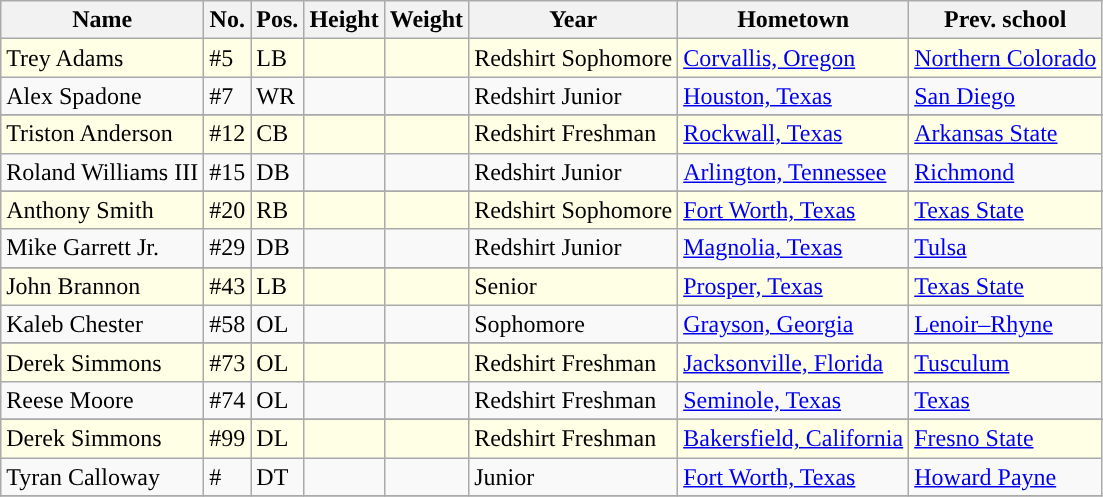<table class="wikitable sortable">
<tr>
<th>Name</th>
<th>No.</th>
<th>Pos.</th>
<th>Height</th>
<th>Weight</th>
<th>Year</th>
<th>Hometown</th>
<th class="unsortable">Prev. school</th>
</tr>
<tr style="background:#FFFFE6;">
<td>Trey Adams</td>
<td>#5</td>
<td>LB</td>
<td></td>
<td></td>
<td>Redshirt Sophomore</td>
<td><a href='#'>Corvallis, Oregon</a></td>
<td><a href='#'>Northern Colorado</a></td>
</tr>
<tr>
<td>Alex Spadone</td>
<td>#7</td>
<td>WR</td>
<td></td>
<td></td>
<td>Redshirt Junior</td>
<td><a href='#'>Houston, Texas</a></td>
<td><a href='#'>San Diego</a></td>
</tr>
<tr>
</tr>
<tr style="background:#FFFFE6;">
<td>Triston Anderson</td>
<td>#12</td>
<td>CB</td>
<td></td>
<td></td>
<td>Redshirt Freshman</td>
<td><a href='#'>Rockwall, Texas</a></td>
<td><a href='#'>Arkansas State</a></td>
</tr>
<tr>
<td>Roland Williams III</td>
<td>#15</td>
<td>DB</td>
<td></td>
<td></td>
<td>Redshirt Junior</td>
<td><a href='#'>Arlington, Tennessee</a></td>
<td><a href='#'>Richmond</a></td>
</tr>
<tr>
</tr>
<tr style="background:#FFFFE6;">
<td>Anthony Smith</td>
<td>#20</td>
<td>RB</td>
<td></td>
<td></td>
<td>Redshirt Sophomore</td>
<td><a href='#'>Fort Worth, Texas</a></td>
<td><a href='#'>Texas State</a></td>
</tr>
<tr>
<td>Mike Garrett Jr.</td>
<td>#29</td>
<td>DB</td>
<td></td>
<td></td>
<td>Redshirt Junior</td>
<td><a href='#'>Magnolia, Texas</a></td>
<td><a href='#'>Tulsa</a></td>
</tr>
<tr>
</tr>
<tr style="background:#FFFFE6;">
<td>John Brannon</td>
<td>#43</td>
<td>LB</td>
<td></td>
<td></td>
<td>Senior</td>
<td><a href='#'>Prosper, Texas</a></td>
<td><a href='#'>Texas State</a></td>
</tr>
<tr>
<td>Kaleb Chester</td>
<td>#58</td>
<td>OL</td>
<td></td>
<td></td>
<td>Sophomore</td>
<td><a href='#'>Grayson, Georgia</a></td>
<td><a href='#'>Lenoir–Rhyne</a></td>
</tr>
<tr>
</tr>
<tr style="background:#FFFFE6;">
<td>Derek Simmons</td>
<td>#73</td>
<td>OL</td>
<td></td>
<td></td>
<td>Redshirt Freshman</td>
<td><a href='#'>Jacksonville, Florida</a></td>
<td><a href='#'>Tusculum</a></td>
</tr>
<tr>
<td>Reese Moore</td>
<td>#74</td>
<td>OL</td>
<td></td>
<td></td>
<td>Redshirt Freshman</td>
<td><a href='#'>Seminole, Texas</a></td>
<td><a href='#'>Texas</a></td>
</tr>
<tr>
</tr>
<tr style="background:#FFFFE6;">
<td>Derek Simmons</td>
<td>#99</td>
<td>DL</td>
<td></td>
<td></td>
<td>Redshirt Freshman</td>
<td><a href='#'>Bakersfield, California</a></td>
<td><a href='#'>Fresno State</a></td>
</tr>
<tr>
<td>Tyran Calloway</td>
<td>#</td>
<td>DT</td>
<td></td>
<td></td>
<td>Junior</td>
<td><a href='#'>Fort Worth, Texas</a></td>
<td><a href='#'>Howard Payne</a></td>
</tr>
<tr>
</tr>
</table>
